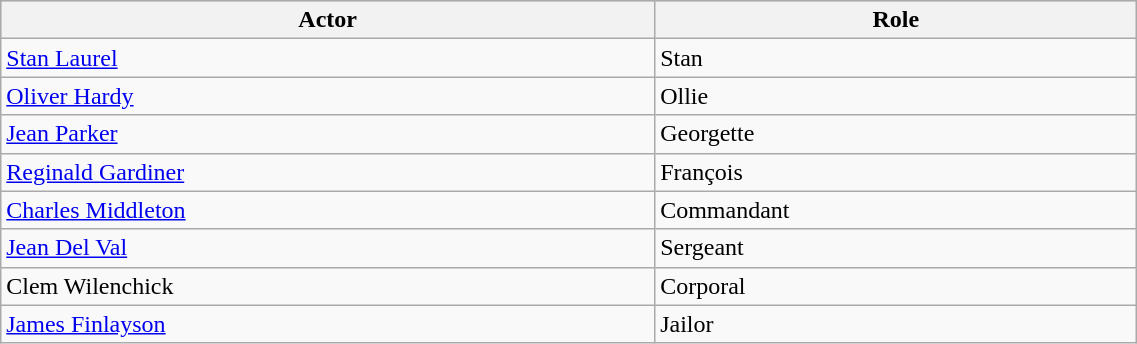<table class="wikitable" width="60%">
<tr bgcolor="#CCCCCC">
<th>Actor</th>
<th>Role</th>
</tr>
<tr>
<td><a href='#'>Stan Laurel</a></td>
<td>Stan</td>
</tr>
<tr>
<td><a href='#'>Oliver Hardy</a></td>
<td>Ollie</td>
</tr>
<tr>
<td><a href='#'>Jean Parker</a></td>
<td>Georgette</td>
</tr>
<tr>
<td><a href='#'>Reginald Gardiner</a></td>
<td>François</td>
</tr>
<tr>
<td><a href='#'>Charles Middleton</a></td>
<td>Commandant</td>
</tr>
<tr>
<td><a href='#'>Jean Del Val</a></td>
<td>Sergeant</td>
</tr>
<tr>
<td>Clem Wilenchick</td>
<td>Corporal</td>
</tr>
<tr>
<td><a href='#'>James Finlayson</a></td>
<td>Jailor</td>
</tr>
</table>
